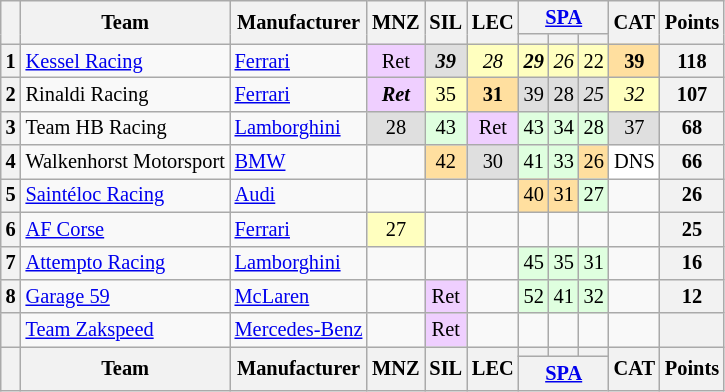<table class="wikitable" style="font-size: 85%; text-align:center;">
<tr>
<th rowspan=2></th>
<th rowspan=2>Team</th>
<th rowspan=2>Manufacturer</th>
<th rowspan=2>MNZ<br></th>
<th rowspan=2>SIL<br></th>
<th rowspan=2>LEC<br></th>
<th colspan=3><a href='#'>SPA</a><br></th>
<th rowspan=2>CAT<br></th>
<th rowspan=2>Points</th>
</tr>
<tr>
<th></th>
<th></th>
<th></th>
</tr>
<tr>
<th>1</th>
<td align=left> <a href='#'>Kessel Racing</a></td>
<td align=left><a href='#'>Ferrari</a></td>
<td style="background:#EFCFFF;">Ret</td>
<td style="background:#DFDFDF;"><strong><em>39</em></strong></td>
<td style="background:#FFFFBF;"><em>28</em></td>
<td style="background:#FFFFBF;"><strong><em>29</em></strong></td>
<td style="background:#FFFFBF;"><em>26</em></td>
<td style="background:#FFFFBF;">22</td>
<td style="background:#FFDF9F;"><strong>39</strong></td>
<th>118</th>
</tr>
<tr>
<th>2</th>
<td align=left> Rinaldi Racing</td>
<td align=left><a href='#'>Ferrari</a></td>
<td style="background:#EFCFFF;"><strong><em>Ret</em></strong></td>
<td style="background:#FFFFBF;">35</td>
<td style="background:#FFDF9F;"><strong>31</strong></td>
<td style="background:#DFDFDF;">39</td>
<td style="background:#DFDFDF;">28</td>
<td style="background:#DFDFDF;"><em>25</em></td>
<td style="background:#FFFFBF;"><em>32</em></td>
<th>107</th>
</tr>
<tr>
<th>3</th>
<td align=left> Team HB Racing</td>
<td align=left><a href='#'>Lamborghini</a></td>
<td style="background:#DFDFDF;">28</td>
<td style="background:#DFFFDF;">43</td>
<td style="background:#EFCFFF;">Ret</td>
<td style="background:#DFFFDF;">43</td>
<td style="background:#DFFFDF;">34</td>
<td style="background:#DFFFDF;">28</td>
<td style="background:#DFDFDF;">37</td>
<th>68</th>
</tr>
<tr>
<th>4</th>
<td align=left> Walkenhorst Motorsport</td>
<td align=left><a href='#'>BMW</a></td>
<td></td>
<td style="background:#FFDF9F;">42</td>
<td style="background:#DFDFDF;">30</td>
<td style="background:#DFFFDF;">41</td>
<td style="background:#DFFFDF;">33</td>
<td style="background:#FFDF9F;">26</td>
<td style="background:#FFFFFF;">DNS</td>
<th>66</th>
</tr>
<tr>
<th>5</th>
<td align=left> <a href='#'>Saintéloc Racing</a></td>
<td align=left><a href='#'>Audi</a></td>
<td></td>
<td></td>
<td></td>
<td style="background:#FFDF9F;">40</td>
<td style="background:#FFDF9F;">31</td>
<td style="background:#DFFFDF;">27</td>
<td></td>
<th>26</th>
</tr>
<tr>
<th>6</th>
<td align=left> <a href='#'>AF Corse</a></td>
<td align=left><a href='#'>Ferrari</a></td>
<td style="background:#FFFFBF;">27</td>
<td></td>
<td></td>
<td></td>
<td></td>
<td></td>
<td></td>
<th>25</th>
</tr>
<tr>
<th>7</th>
<td align=left> <a href='#'>Attempto Racing</a></td>
<td align=left><a href='#'>Lamborghini</a></td>
<td></td>
<td></td>
<td></td>
<td style="background:#DFFFDF;">45</td>
<td style="background:#DFFFDF;">35</td>
<td style="background:#DFFFDF;">31</td>
<td></td>
<th>16</th>
</tr>
<tr>
<th>8</th>
<td align=left> <a href='#'>Garage 59</a></td>
<td align=left><a href='#'>McLaren</a></td>
<td></td>
<td style="background:#EFCFFF;">Ret</td>
<td></td>
<td style="background:#DFFFDF;">52</td>
<td style="background:#DFFFDF;">41</td>
<td style="background:#DFFFDF;">32</td>
<td></td>
<th>12</th>
</tr>
<tr>
<th></th>
<td align=left> <a href='#'>Team Zakspeed</a></td>
<td align=left><a href='#'>Mercedes-Benz</a></td>
<td></td>
<td style="background:#EFCFFF;">Ret</td>
<td></td>
<td></td>
<td></td>
<td></td>
<td></td>
<th></th>
</tr>
<tr valign="top">
<th valign=middle rowspan=2></th>
<th valign=middle rowspan=2>Team</th>
<th valign=middle rowspan=2>Manufacturer</th>
<th valign=middle rowspan=2>MNZ<br></th>
<th valign=middle rowspan=2>SIL<br></th>
<th valign=middle rowspan=2>LEC<br></th>
<th></th>
<th></th>
<th></th>
<th valign=middle rowspan=2>CAT<br></th>
<th valign=middle rowspan=2>Points</th>
</tr>
<tr>
<th colspan=3><a href='#'>SPA</a><br></th>
</tr>
</table>
